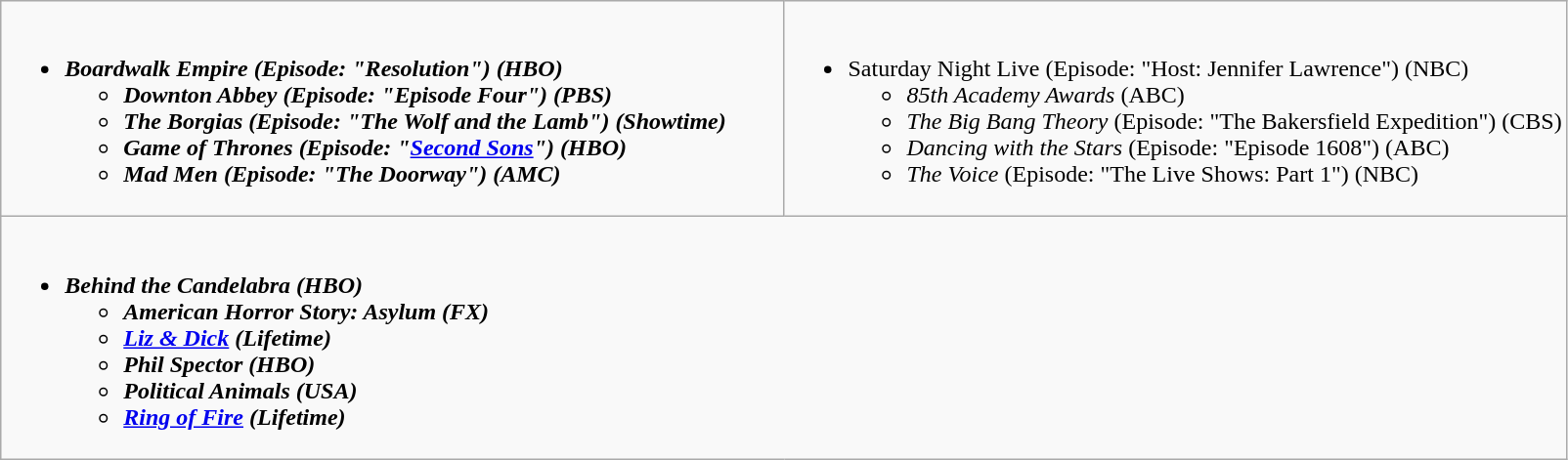<table class="wikitable">
<tr>
<td style="vertical-align:top;" width="50%"><br><ul><li><strong><em>Boardwalk Empire<em> (Episode: "Resolution") (HBO)<strong><ul><li></em>Downton Abbey<em> (Episode: "Episode Four") (PBS)</li><li></em>The Borgias<em> (Episode: "The Wolf and the Lamb") (Showtime)</li><li></em>Game of Thrones<em> (Episode: "<a href='#'>Second Sons</a>") (HBO)</li><li></em>Mad Men<em> (Episode: "The Doorway") (AMC)</li></ul></li></ul></td>
<td style="vertical-align:top;" width="50%"><br><ul><li></em></strong>Saturday Night Live</em> (Episode: "Host: Jennifer Lawrence") (NBC)</strong><ul><li><em>85th Academy Awards</em> (ABC)</li><li><em>The Big Bang Theory</em> (Episode: "The Bakersfield Expedition") (CBS)</li><li><em>Dancing with the Stars</em> (Episode: "Episode 1608") (ABC)</li><li><em>The Voice</em> (Episode: "The Live Shows: Part 1") (NBC)</li></ul></li></ul></td>
</tr>
<tr>
<td style="vertical-align:top;" width="50%" colspan="2"><br><ul><li><strong><em>Behind the Candelabra<em> (HBO)<strong><ul><li></em>American Horror Story: Asylum<em> (FX)</li><li></em><a href='#'>Liz & Dick</a><em> (Lifetime)</li><li></em>Phil Spector<em> (HBO)</li><li></em>Political Animals<em> (USA)</li><li></em><a href='#'>Ring of Fire</a><em> (Lifetime)</li></ul></li></ul></td>
</tr>
</table>
